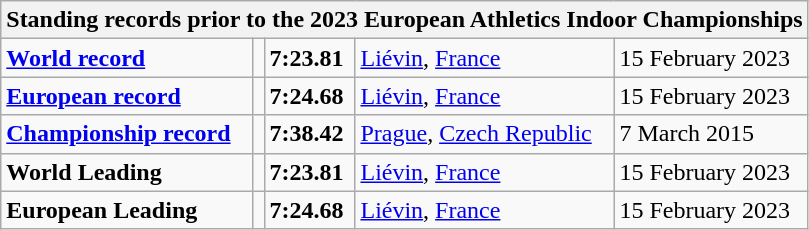<table class="wikitable">
<tr>
<th colspan=5>Standing records prior to the 2023 European Athletics Indoor Championships</th>
</tr>
<tr>
<td><strong><a href='#'>World record</a></strong></td>
<td></td>
<td><strong>7:23.81</strong></td>
<td><a href='#'>Liévin</a>, <a href='#'>France</a></td>
<td>15 February 2023</td>
</tr>
<tr>
<td><strong><a href='#'>European record</a></strong></td>
<td></td>
<td><strong>7:24.68</strong></td>
<td><a href='#'>Liévin</a>, <a href='#'>France</a></td>
<td>15 February 2023</td>
</tr>
<tr>
<td><strong><a href='#'>Championship record</a></strong></td>
<td></td>
<td><strong>7:38.42</strong></td>
<td><a href='#'>Prague</a>, <a href='#'>Czech Republic</a></td>
<td>7 March 2015</td>
</tr>
<tr>
<td><strong>World Leading</strong></td>
<td></td>
<td><strong>7:23.81</strong></td>
<td><a href='#'>Liévin</a>, <a href='#'>France</a></td>
<td>15 February 2023</td>
</tr>
<tr>
<td><strong>European Leading</strong></td>
<td></td>
<td><strong>7:24.68</strong></td>
<td><a href='#'>Liévin</a>, <a href='#'>France</a></td>
<td>15 February 2023</td>
</tr>
</table>
